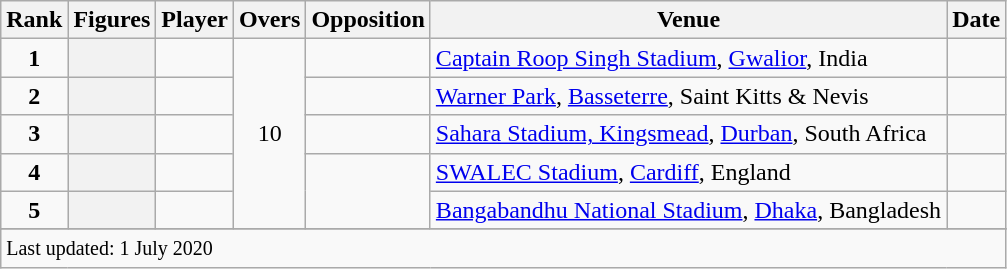<table class="wikitable plainrowheaders sortable">
<tr>
<th scope=col>Rank</th>
<th scope=col>Figures</th>
<th scope=col>Player</th>
<th scope=col>Overs</th>
<th scope=col>Opposition</th>
<th scope=col>Venue</th>
<th scope=col>Date</th>
</tr>
<tr>
<td align=center><strong>1</strong></td>
<th scope=row style=text-align:center;></th>
<td></td>
<td align=center rowspan=5>10</td>
<td></td>
<td><a href='#'>Captain Roop Singh Stadium</a>, <a href='#'>Gwalior</a>, India</td>
<td></td>
</tr>
<tr>
<td align=center><strong>2</strong></td>
<th scope=row style=text-align:center;></th>
<td></td>
<td></td>
<td><a href='#'>Warner Park</a>, <a href='#'>Basseterre</a>, Saint Kitts & Nevis</td>
<td> </td>
</tr>
<tr>
<td align=center><strong>3</strong></td>
<th scope=row style=text-align:center;></th>
<td></td>
<td></td>
<td><a href='#'>Sahara Stadium, Kingsmead</a>, <a href='#'>Durban</a>, South Africa</td>
<td></td>
</tr>
<tr>
<td align=center><strong>4</strong></td>
<th scope=row style=text-align:center;></th>
<td></td>
<td rowspan=2></td>
<td><a href='#'>SWALEC Stadium</a>, <a href='#'>Cardiff</a>, England</td>
<td></td>
</tr>
<tr>
<td align=center><strong>5</strong></td>
<th scope=row style=text-align:center;></th>
<td></td>
<td><a href='#'>Bangabandhu National Stadium</a>, <a href='#'>Dhaka</a>, Bangladesh</td>
<td></td>
</tr>
<tr>
</tr>
<tr class=sortbottom>
<td colspan=7><small>Last updated: 1 July 2020</small></td>
</tr>
</table>
